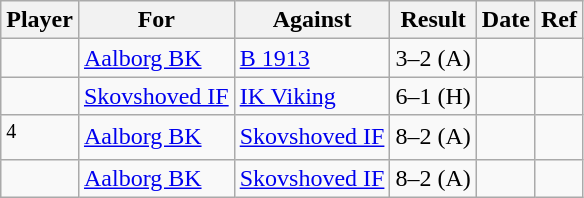<table class="wikitable sortable">
<tr>
<th>Player</th>
<th>For</th>
<th>Against</th>
<th style="text-align:center">Result</th>
<th>Date</th>
<th>Ref</th>
</tr>
<tr>
<td> </td>
<td><a href='#'>Aalborg BK</a></td>
<td><a href='#'>B 1913</a></td>
<td style="text-align:center;">3–2 (A)</td>
<td></td>
<td></td>
</tr>
<tr>
<td> </td>
<td><a href='#'>Skovshoved IF</a></td>
<td><a href='#'>IK Viking</a></td>
<td style="text-align:center;">6–1 (H)</td>
<td></td>
<td></td>
</tr>
<tr>
<td> <sup>4</sup></td>
<td><a href='#'>Aalborg BK</a></td>
<td><a href='#'>Skovshoved IF</a></td>
<td style="text-align:center;">8–2 (A)</td>
<td></td>
<td></td>
</tr>
<tr>
<td> </td>
<td><a href='#'>Aalborg BK</a></td>
<td><a href='#'>Skovshoved IF</a></td>
<td style="text-align:center;">8–2 (A)</td>
<td></td>
<td></td>
</tr>
</table>
